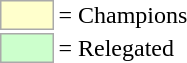<table>
<tr>
<td style="background-color:#ffffcc; border:1px solid #aaaaaa; width:2em;"></td>
<td>= Champions</td>
</tr>
<tr>
<td style="background-color:#ccffcc; border:1px solid #aaaaaa; width:2em;"></td>
<td>= Relegated</td>
</tr>
</table>
